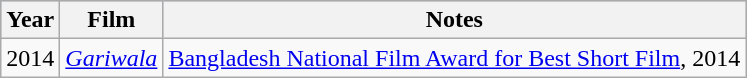<table class="wikitable">
<tr style="background:#B0C4DE;">
<th>Year</th>
<th>Film</th>
<th>Notes</th>
</tr>
<tr>
<td style="text-align:center;">2014</td>
<td><em><a href='#'>Gariwala</a></em></td>
<td><a href='#'>Bangladesh National Film Award for Best Short Film</a>, 2014</td>
</tr>
</table>
